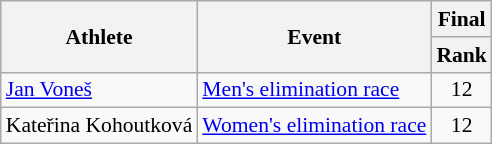<table class="wikitable" style="font-size:90%">
<tr>
<th rowspan=2>Athlete</th>
<th rowspan=2>Event</th>
<th>Final</th>
</tr>
<tr>
<th>Rank</th>
</tr>
<tr align=center>
<td align=left><a href='#'>Jan Voneš</a></td>
<td align=left><a href='#'>Men's elimination race</a></td>
<td>12</td>
</tr>
<tr align=center>
<td align=left>Kateřina Kohoutková</td>
<td align=left><a href='#'>Women's elimination race</a></td>
<td>12</td>
</tr>
</table>
